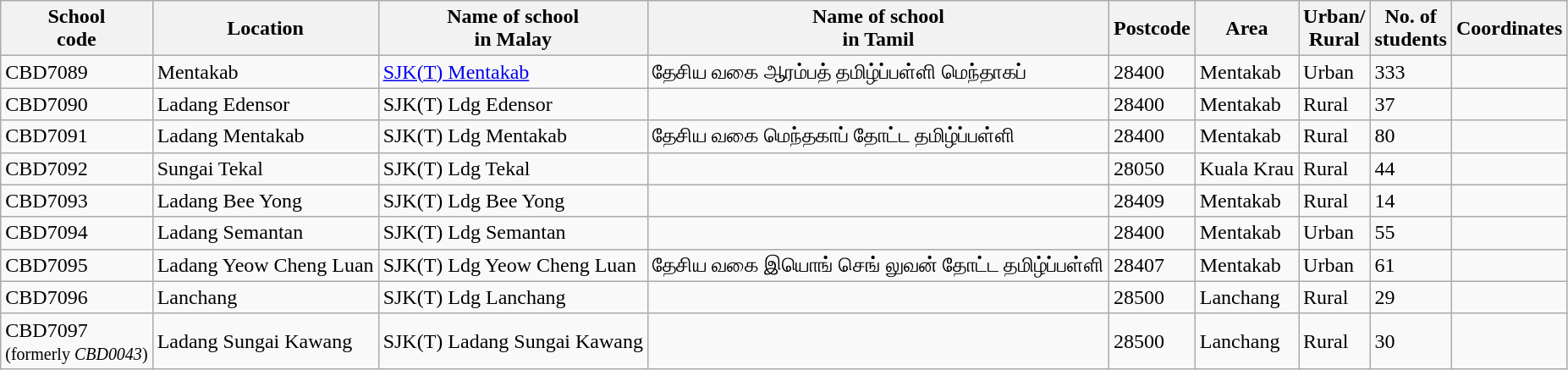<table class="wikitable sortable">
<tr>
<th>School<br>code</th>
<th>Location</th>
<th>Name of school<br>in Malay</th>
<th>Name of school<br>in Tamil</th>
<th>Postcode</th>
<th>Area</th>
<th>Urban/<br>Rural</th>
<th>No. of<br>students</th>
<th>Coordinates</th>
</tr>
<tr>
<td>CBD7089</td>
<td>Mentakab</td>
<td><a href='#'>SJK(T) Mentakab</a></td>
<td>தேசிய வகை ஆரம்பத் தமிழ்ப்பள்ளி மெந்தாகப்</td>
<td>28400</td>
<td>Mentakab</td>
<td>Urban</td>
<td>333</td>
<td></td>
</tr>
<tr>
<td>CBD7090</td>
<td>Ladang Edensor</td>
<td>SJK(T) Ldg Edensor</td>
<td></td>
<td>28400</td>
<td>Mentakab</td>
<td>Rural</td>
<td>37</td>
<td></td>
</tr>
<tr>
<td>CBD7091</td>
<td>Ladang Mentakab</td>
<td>SJK(T) Ldg Mentakab</td>
<td>தேசிய வகை மெந்தகாப் தோட்ட தமிழ்ப்பள்ளி</td>
<td>28400</td>
<td>Mentakab</td>
<td>Rural</td>
<td>80</td>
<td></td>
</tr>
<tr>
<td>CBD7092</td>
<td>Sungai Tekal</td>
<td>SJK(T) Ldg Tekal</td>
<td></td>
<td>28050</td>
<td>Kuala Krau</td>
<td>Rural</td>
<td>44</td>
<td></td>
</tr>
<tr>
<td>CBD7093</td>
<td>Ladang Bee Yong</td>
<td>SJK(T) Ldg Bee Yong</td>
<td></td>
<td>28409</td>
<td>Mentakab</td>
<td>Rural</td>
<td>14</td>
<td></td>
</tr>
<tr>
<td>CBD7094</td>
<td>Ladang Semantan</td>
<td>SJK(T) Ldg Semantan</td>
<td></td>
<td>28400</td>
<td>Mentakab</td>
<td>Urban</td>
<td>55</td>
<td></td>
</tr>
<tr>
<td>CBD7095</td>
<td>Ladang Yeow Cheng Luan</td>
<td>SJK(T) Ldg Yeow Cheng Luan</td>
<td>தேசிய வகை இயொங் செங் லுவன் தோட்ட தமிழ்ப்பள்ளி</td>
<td>28407</td>
<td>Mentakab</td>
<td>Urban</td>
<td>61</td>
<td></td>
</tr>
<tr>
<td>CBD7096</td>
<td>Lanchang</td>
<td>SJK(T) Ldg Lanchang</td>
<td></td>
<td>28500</td>
<td>Lanchang</td>
<td>Rural</td>
<td>29</td>
<td></td>
</tr>
<tr>
<td>CBD7097<br><small>(formerly <em>CBD0043</em>)</small></td>
<td>Ladang Sungai Kawang</td>
<td>SJK(T) Ladang Sungai Kawang</td>
<td></td>
<td>28500</td>
<td>Lanchang</td>
<td>Rural</td>
<td>30</td>
<td></td>
</tr>
</table>
